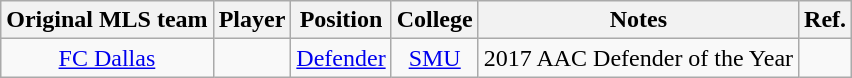<table class="wikitable sortable" style="text-align:center">
<tr>
<th>Original MLS team</th>
<th>Player</th>
<th>Position</th>
<th>College</th>
<th>Notes</th>
<th class="unsortable">Ref.</th>
</tr>
<tr>
<td><a href='#'>FC Dallas</a></td>
<td></td>
<td><a href='#'>Defender</a></td>
<td><a href='#'>SMU</a></td>
<td>2017 AAC Defender of the Year</td>
<td></td>
</tr>
</table>
